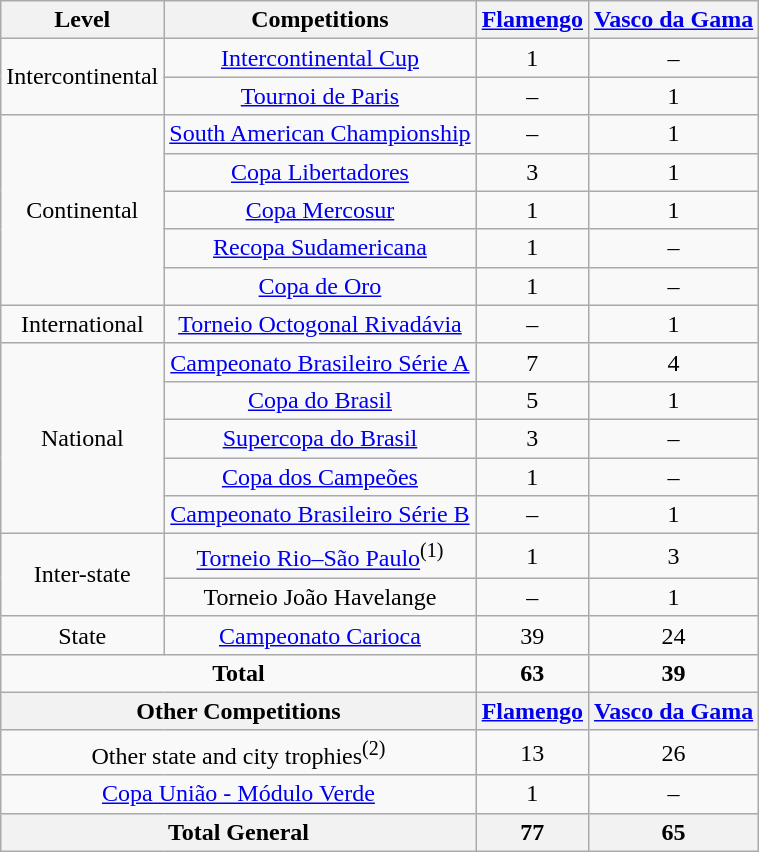<table class="wikitable" style="text-align: center;">
<tr>
<th>Level</th>
<th>Competitions</th>
<th><a href='#'>Flamengo</a></th>
<th><a href='#'>Vasco da Gama</a></th>
</tr>
<tr>
<td rowspan="2">Intercontinental</td>
<td><a href='#'>Intercontinental Cup</a></td>
<td>1</td>
<td>–</td>
</tr>
<tr>
<td><a href='#'>Tournoi de Paris</a></td>
<td>–</td>
<td>1</td>
</tr>
<tr>
<td rowspan="5">Continental</td>
<td><a href='#'>South American Championship</a></td>
<td>–</td>
<td>1</td>
</tr>
<tr>
<td><a href='#'>Copa Libertadores</a></td>
<td>3</td>
<td>1</td>
</tr>
<tr>
<td><a href='#'>Copa Mercosur</a></td>
<td>1</td>
<td>1</td>
</tr>
<tr>
<td><a href='#'>Recopa Sudamericana</a></td>
<td>1</td>
<td>–</td>
</tr>
<tr>
<td><a href='#'>Copa de Oro</a></td>
<td>1</td>
<td>–</td>
</tr>
<tr>
<td>International</td>
<td><a href='#'>Torneio Octogonal Rivadávia</a></td>
<td>–</td>
<td>1</td>
</tr>
<tr>
<td rowspan="5">National</td>
<td><a href='#'>Campeonato Brasileiro Série A</a></td>
<td>7</td>
<td>4</td>
</tr>
<tr>
<td><a href='#'>Copa do Brasil</a></td>
<td>5</td>
<td>1</td>
</tr>
<tr>
<td><a href='#'>Supercopa do Brasil</a></td>
<td>3</td>
<td>–</td>
</tr>
<tr>
<td><a href='#'>Copa dos Campeões</a></td>
<td>1</td>
<td>–</td>
</tr>
<tr>
<td><a href='#'>Campeonato Brasileiro Série B</a></td>
<td>–</td>
<td>1</td>
</tr>
<tr>
<td rowspan="2">Inter-state</td>
<td><a href='#'>Torneio Rio–São Paulo</a><sup>(1)</sup></td>
<td>1</td>
<td>3</td>
</tr>
<tr>
<td>Torneio João Havelange</td>
<td>–</td>
<td>1</td>
</tr>
<tr>
<td>State</td>
<td><a href='#'>Campeonato Carioca</a></td>
<td>39</td>
<td>24</td>
</tr>
<tr align="center">
<td colspan="2"><strong>Total</strong></td>
<td><strong>63</strong></td>
<td><strong>39</strong></td>
</tr>
<tr>
<th colspan="2">Other Competitions</th>
<th><a href='#'>Flamengo</a></th>
<th><a href='#'>Vasco da Gama</a></th>
</tr>
<tr>
<td colspan="2">Other state and city trophies<sup>(2)</sup></td>
<td>13</td>
<td>26</td>
</tr>
<tr>
<td colspan="2"><a href='#'>Copa União - Módulo Verde</a></td>
<td>1</td>
<td>–</td>
</tr>
<tr>
<th colspan="2"><strong>Total General</strong></th>
<th><strong>77</strong></th>
<th><strong>65</strong></th>
</tr>
</table>
